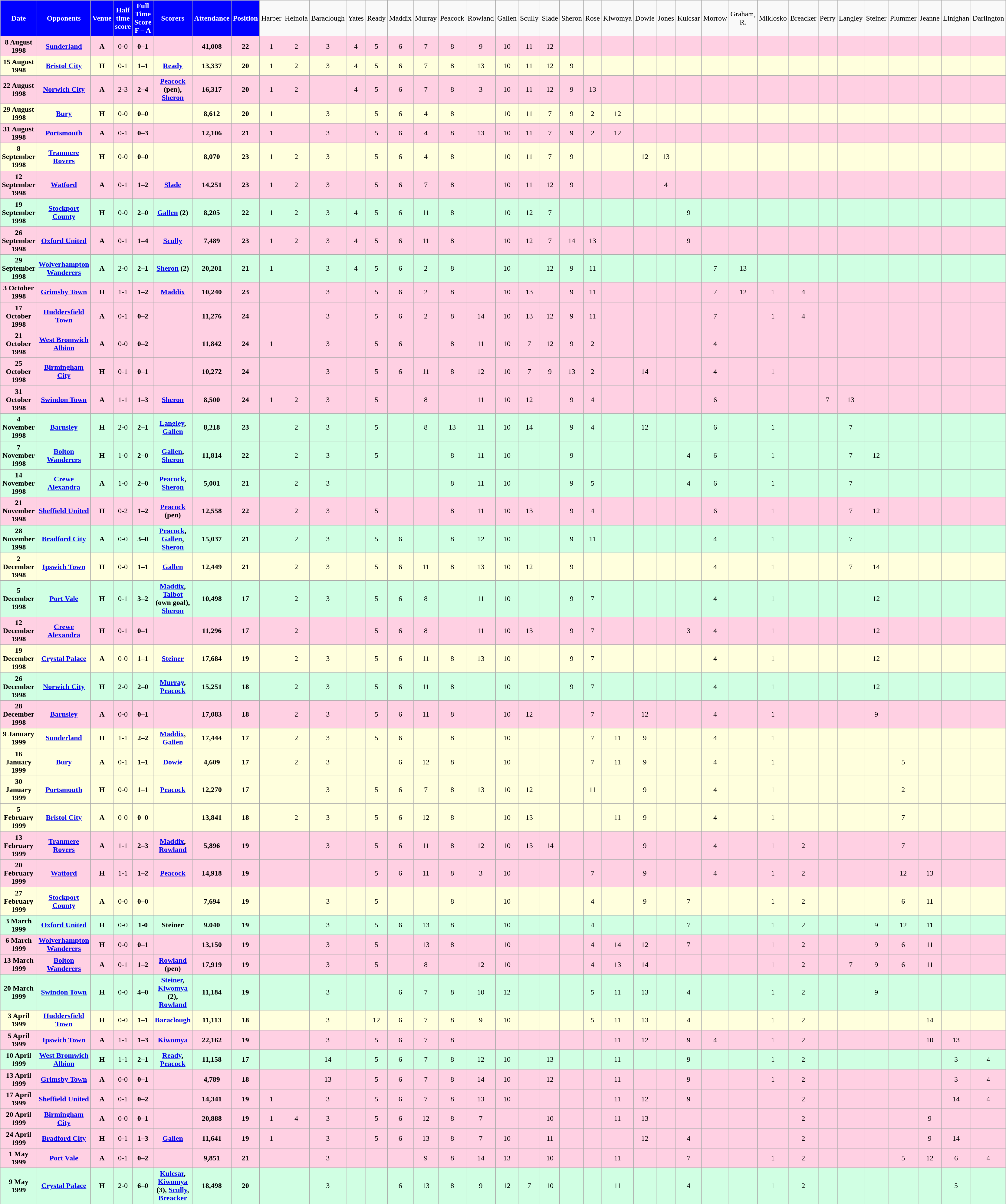<table class="wikitable sortable" style="font-size:100%; text-align:center">
<tr>
<th style="background:#0000FF; color:white; text-align:center;">Date</th>
<th style="background:#0000FF; color:white; text-align:center;">Opponents</th>
<th style="background:#0000FF; color:white; text-align:center;">Venue</th>
<th style="background:#0000FF; color:white; text-align:center;">Half time score</th>
<th style="background:#0000FF; color:white; text-align:center;">Full Time Score<br><strong>F – A</strong></th>
<th style="background:#0000FF; color:white; text-align:center;">Scorers</th>
<th style="background:#0000FF; color:white; text-align:center;">Attendance</th>
<th style="background:#0000FF; color:white; text-align:center;">Position</th>
<td>Harper</td>
<td>Heinola</td>
<td>Baraclough</td>
<td>Yates</td>
<td>Ready</td>
<td>Maddix</td>
<td>Murray</td>
<td>Peacock</td>
<td>Rowland</td>
<td>Gallen</td>
<td>Scully</td>
<td>Slade</td>
<td>Sheron</td>
<td>Rose</td>
<td>Kiwomya</td>
<td>Dowie</td>
<td>Jones</td>
<td>Kulcsar</td>
<td>Morrow</td>
<td>Graham, R.</td>
<td>Miklosko</td>
<td>Breacker</td>
<td>Perry</td>
<td>Langley</td>
<td>Steiner</td>
<td>Plummer</td>
<td>Jeanne</td>
<td>Linighan</td>
<td>Darlington</td>
</tr>
<tr style="background-color: #ffd0e3;">
<td><strong>8 August 1998</strong></td>
<td><a href='#'><strong>Sunderland</strong></a></td>
<td><strong>A</strong></td>
<td>0-0</td>
<td><strong>0–1</strong></td>
<td></td>
<td><strong>41,008</strong></td>
<td><strong>22</strong></td>
<td>1</td>
<td>2</td>
<td>3</td>
<td>4</td>
<td>5</td>
<td>6</td>
<td>7</td>
<td>8</td>
<td>9</td>
<td>10</td>
<td>11</td>
<td>12</td>
<td></td>
<td></td>
<td></td>
<td></td>
<td></td>
<td></td>
<td></td>
<td></td>
<td></td>
<td></td>
<td></td>
<td></td>
<td></td>
<td></td>
<td></td>
<td></td>
<td></td>
</tr>
<tr style="background-color: #ffffdd;">
<td><strong>15 August 1998</strong></td>
<td><a href='#'><strong>Bristol City</strong></a></td>
<td><strong>H</strong></td>
<td>0-1</td>
<td><strong>1–1</strong></td>
<td><a href='#'><strong>Ready</strong></a></td>
<td><strong>13,337</strong></td>
<td><strong>20</strong></td>
<td>1</td>
<td>2</td>
<td>3</td>
<td>4</td>
<td>5</td>
<td>6</td>
<td>7</td>
<td>8</td>
<td>13</td>
<td>10</td>
<td>11</td>
<td>12</td>
<td>9</td>
<td></td>
<td></td>
<td></td>
<td></td>
<td></td>
<td></td>
<td></td>
<td></td>
<td></td>
<td></td>
<td></td>
<td></td>
<td></td>
<td></td>
<td></td>
<td></td>
</tr>
<tr style="background-color: #ffd0e3;">
<td><strong>22 August 1998</strong></td>
<td><a href='#'><strong>Norwich City</strong></a></td>
<td><strong>A</strong></td>
<td>2-3</td>
<td><strong>2–4</strong></td>
<td><strong><a href='#'>Peacock</a> (pen), <a href='#'>Sheron</a></strong></td>
<td><strong>16,317</strong></td>
<td><strong>20</strong></td>
<td>1</td>
<td>2</td>
<td></td>
<td>4</td>
<td>5</td>
<td>6</td>
<td>7</td>
<td>8</td>
<td>3</td>
<td>10</td>
<td>11</td>
<td>12</td>
<td>9</td>
<td>13</td>
<td></td>
<td></td>
<td></td>
<td></td>
<td></td>
<td></td>
<td></td>
<td></td>
<td></td>
<td></td>
<td></td>
<td></td>
<td></td>
<td></td>
<td></td>
</tr>
<tr style="background-color: #ffffdd;">
<td><strong>29 August 1998</strong></td>
<td><a href='#'><strong>Bury</strong></a></td>
<td><strong>H</strong></td>
<td>0-0</td>
<td><strong>0–0</strong></td>
<td></td>
<td><strong>8,612</strong></td>
<td><strong>20</strong></td>
<td>1</td>
<td></td>
<td>3</td>
<td></td>
<td>5</td>
<td>6</td>
<td>4</td>
<td>8</td>
<td></td>
<td>10</td>
<td>11</td>
<td>7</td>
<td>9</td>
<td>2</td>
<td>12</td>
<td></td>
<td></td>
<td></td>
<td></td>
<td></td>
<td></td>
<td></td>
<td></td>
<td></td>
<td></td>
<td></td>
<td></td>
<td></td>
<td></td>
</tr>
<tr style="background-color: #ffd0e3;">
<td><strong>31 August 1998</strong></td>
<td><a href='#'><strong>Portsmouth</strong></a></td>
<td><strong>A</strong></td>
<td>0-1</td>
<td><strong>0–3</strong></td>
<td></td>
<td><strong>12,106</strong></td>
<td><strong>21</strong></td>
<td>1</td>
<td></td>
<td>3</td>
<td></td>
<td>5</td>
<td>6</td>
<td>4</td>
<td>8</td>
<td>13</td>
<td>10</td>
<td>11</td>
<td>7</td>
<td>9</td>
<td>2</td>
<td>12</td>
<td></td>
<td></td>
<td></td>
<td></td>
<td></td>
<td></td>
<td></td>
<td></td>
<td></td>
<td></td>
<td></td>
<td></td>
<td></td>
<td></td>
</tr>
<tr style="background-color: #ffffdd;">
<td><strong>8 September 1998</strong></td>
<td><a href='#'><strong>Tranmere Rovers</strong></a></td>
<td><strong>H</strong></td>
<td>0-0</td>
<td><strong>0–0</strong></td>
<td></td>
<td><strong>8,070</strong></td>
<td><strong>23</strong></td>
<td>1</td>
<td>2</td>
<td>3</td>
<td></td>
<td>5</td>
<td>6</td>
<td>4</td>
<td>8</td>
<td></td>
<td>10</td>
<td>11</td>
<td>7</td>
<td>9</td>
<td></td>
<td></td>
<td>12</td>
<td>13</td>
<td></td>
<td></td>
<td></td>
<td></td>
<td></td>
<td></td>
<td></td>
<td></td>
<td></td>
<td></td>
<td></td>
<td></td>
</tr>
<tr style="background-color: #ffd0e3;">
<td><strong>12 September 1998</strong></td>
<td><a href='#'><strong>Watford</strong></a></td>
<td><strong>A</strong></td>
<td>0-1</td>
<td><strong>1–2</strong></td>
<td><a href='#'><strong>Slade</strong></a></td>
<td><strong>14,251</strong></td>
<td><strong>23</strong></td>
<td>1</td>
<td>2</td>
<td>3</td>
<td></td>
<td>5</td>
<td>6</td>
<td>7</td>
<td>8</td>
<td></td>
<td>10</td>
<td>11</td>
<td>12</td>
<td>9</td>
<td></td>
<td></td>
<td></td>
<td>4</td>
<td></td>
<td></td>
<td></td>
<td></td>
<td></td>
<td></td>
<td></td>
<td></td>
<td></td>
<td></td>
<td></td>
<td></td>
</tr>
<tr style="background-color: #d0ffe3;">
<td><strong>19 September 1998</strong></td>
<td><a href='#'><strong>Stockport County</strong></a></td>
<td><strong>H</strong></td>
<td>0-0</td>
<td><strong>2–0</strong></td>
<td><strong><a href='#'>Gallen</a> (2)</strong></td>
<td><strong>8,205</strong></td>
<td><strong>22</strong></td>
<td>1</td>
<td>2</td>
<td>3</td>
<td>4</td>
<td>5</td>
<td>6</td>
<td>11</td>
<td>8</td>
<td></td>
<td>10</td>
<td>12</td>
<td>7</td>
<td></td>
<td></td>
<td></td>
<td></td>
<td></td>
<td>9</td>
<td></td>
<td></td>
<td></td>
<td></td>
<td></td>
<td></td>
<td></td>
<td></td>
<td></td>
<td></td>
<td></td>
</tr>
<tr style="background-color: #ffd0e3;">
<td><strong>26 September 1998</strong></td>
<td><a href='#'><strong>Oxford United</strong></a></td>
<td><strong>A</strong></td>
<td>0-1</td>
<td><strong>1–4</strong></td>
<td><a href='#'><strong>Scully</strong></a></td>
<td><strong>7,489</strong></td>
<td><strong>23</strong></td>
<td>1</td>
<td>2</td>
<td>3</td>
<td>4</td>
<td>5</td>
<td>6</td>
<td>11</td>
<td>8</td>
<td></td>
<td>10</td>
<td>12</td>
<td>7</td>
<td>14</td>
<td>13</td>
<td></td>
<td></td>
<td></td>
<td>9</td>
<td></td>
<td></td>
<td></td>
<td></td>
<td></td>
<td></td>
<td></td>
<td></td>
<td></td>
<td></td>
<td></td>
</tr>
<tr style="background-color: #d0ffe3;">
<td><strong>29 September 1998</strong></td>
<td><a href='#'><strong>Wolverhampton Wanderers</strong></a></td>
<td><strong>A</strong></td>
<td>2-0</td>
<td><strong>2–1</strong></td>
<td><strong><a href='#'>Sheron</a> (2)</strong></td>
<td><strong>20,201</strong></td>
<td><strong>21</strong></td>
<td>1</td>
<td></td>
<td>3</td>
<td>4</td>
<td>5</td>
<td>6</td>
<td>2</td>
<td>8</td>
<td></td>
<td>10</td>
<td></td>
<td>12</td>
<td>9</td>
<td>11</td>
<td></td>
<td></td>
<td></td>
<td></td>
<td>7</td>
<td>13</td>
<td></td>
<td></td>
<td></td>
<td></td>
<td></td>
<td></td>
<td></td>
<td></td>
<td></td>
</tr>
<tr style="background-color: #ffd0e3;">
<td><strong>3 October 1998</strong></td>
<td><a href='#'><strong>Grimsby Town</strong></a></td>
<td><strong>H</strong></td>
<td>1-1</td>
<td><strong>1–2</strong></td>
<td><a href='#'><strong>Maddix</strong></a></td>
<td><strong>10,240</strong></td>
<td><strong>23</strong></td>
<td></td>
<td></td>
<td>3</td>
<td></td>
<td>5</td>
<td>6</td>
<td>2</td>
<td>8</td>
<td></td>
<td>10</td>
<td>13</td>
<td></td>
<td>9</td>
<td>11</td>
<td></td>
<td></td>
<td></td>
<td></td>
<td>7</td>
<td>12</td>
<td>1</td>
<td>4</td>
<td></td>
<td></td>
<td></td>
<td></td>
<td></td>
<td></td>
<td></td>
</tr>
<tr style="background-color: #ffd0e3;">
<td><strong>17 October 1998</strong></td>
<td><a href='#'><strong>Huddersfield Town</strong></a></td>
<td><strong>A</strong></td>
<td>0-1</td>
<td><strong>0–2</strong></td>
<td></td>
<td><strong>11,276</strong></td>
<td><strong>24</strong></td>
<td></td>
<td></td>
<td>3</td>
<td></td>
<td>5</td>
<td>6</td>
<td>2</td>
<td>8</td>
<td>14</td>
<td>10</td>
<td>13</td>
<td>12</td>
<td>9</td>
<td>11</td>
<td></td>
<td></td>
<td></td>
<td></td>
<td>7</td>
<td></td>
<td>1</td>
<td>4</td>
<td></td>
<td></td>
<td></td>
<td></td>
<td></td>
<td></td>
<td></td>
</tr>
<tr style="background-color: #ffd0e3;">
<td><strong>21 October 1998</strong></td>
<td><a href='#'><strong>West Bromwich Albion</strong></a></td>
<td><strong>A</strong></td>
<td>0-0</td>
<td><strong>0–2</strong></td>
<td></td>
<td><strong>11,842</strong></td>
<td><strong>24</strong></td>
<td>1</td>
<td></td>
<td>3</td>
<td></td>
<td>5</td>
<td>6</td>
<td></td>
<td>8</td>
<td>11</td>
<td>10</td>
<td>7</td>
<td>12</td>
<td>9</td>
<td>2</td>
<td></td>
<td></td>
<td></td>
<td></td>
<td>4</td>
<td></td>
<td></td>
<td></td>
<td></td>
<td></td>
<td></td>
<td></td>
<td></td>
<td></td>
<td></td>
</tr>
<tr style="background-color: #ffd0e3;">
<td><strong>25 October 1998</strong></td>
<td><a href='#'><strong>Birmingham City</strong></a></td>
<td><strong>H</strong></td>
<td>0-1</td>
<td><strong>0–1</strong></td>
<td></td>
<td><strong>10,272</strong></td>
<td><strong>24</strong></td>
<td></td>
<td></td>
<td>3</td>
<td></td>
<td>5</td>
<td>6</td>
<td>11</td>
<td>8</td>
<td>12</td>
<td>10</td>
<td>7</td>
<td>9</td>
<td>13</td>
<td>2</td>
<td></td>
<td>14</td>
<td></td>
<td></td>
<td>4</td>
<td></td>
<td>1</td>
<td></td>
<td></td>
<td></td>
<td></td>
<td></td>
<td></td>
<td></td>
<td></td>
</tr>
<tr style="background-color: #ffd0e3;">
<td><strong>31 October 1998</strong></td>
<td><a href='#'><strong>Swindon Town</strong></a></td>
<td><strong>A</strong></td>
<td>1-1</td>
<td><strong>1–3</strong></td>
<td><a href='#'><strong>Sheron</strong></a></td>
<td><strong>8,500</strong></td>
<td><strong>24</strong></td>
<td>1</td>
<td>2</td>
<td>3</td>
<td></td>
<td>5</td>
<td></td>
<td>8</td>
<td></td>
<td>11</td>
<td>10</td>
<td>12</td>
<td></td>
<td>9</td>
<td>4</td>
<td></td>
<td></td>
<td></td>
<td></td>
<td>6</td>
<td></td>
<td></td>
<td></td>
<td>7</td>
<td>13</td>
<td></td>
<td></td>
<td></td>
<td></td>
<td></td>
</tr>
<tr style="background-color: #d0ffe3;">
<td><strong>4 November 1998</strong></td>
<td><a href='#'><strong>Barnsley</strong></a></td>
<td><strong>H</strong></td>
<td>2-0</td>
<td><strong>2–1</strong></td>
<td><strong><a href='#'>Langley</a>, <a href='#'>Gallen</a></strong></td>
<td><strong>8,218</strong></td>
<td><strong>23</strong></td>
<td></td>
<td>2</td>
<td>3</td>
<td></td>
<td>5</td>
<td></td>
<td>8</td>
<td>13</td>
<td>11</td>
<td>10</td>
<td>14</td>
<td></td>
<td>9</td>
<td>4</td>
<td></td>
<td>12</td>
<td></td>
<td></td>
<td>6</td>
<td></td>
<td>1</td>
<td></td>
<td></td>
<td>7</td>
<td></td>
<td></td>
<td></td>
<td></td>
<td></td>
</tr>
<tr style="background-color: #d0ffe3;">
<td><strong>7 November 1998</strong></td>
<td><a href='#'><strong>Bolton Wanderers</strong></a></td>
<td><strong>H</strong></td>
<td>1-0</td>
<td><strong>2–0</strong></td>
<td><strong><a href='#'>Gallen</a>, <a href='#'>Sheron</a></strong></td>
<td><strong>11,814</strong></td>
<td><strong>22</strong></td>
<td></td>
<td>2</td>
<td>3</td>
<td></td>
<td>5</td>
<td></td>
<td></td>
<td>8</td>
<td>11</td>
<td>10</td>
<td></td>
<td></td>
<td>9</td>
<td></td>
<td></td>
<td></td>
<td></td>
<td>4</td>
<td>6</td>
<td></td>
<td>1</td>
<td></td>
<td></td>
<td>7</td>
<td>12</td>
<td></td>
<td></td>
<td></td>
<td></td>
</tr>
<tr style="background-color: #d0ffe3;">
<td><strong>14 November 1998</strong></td>
<td><a href='#'><strong>Crewe Alexandra</strong></a></td>
<td><strong>A</strong></td>
<td>1-0</td>
<td><strong>2–0</strong></td>
<td><strong><a href='#'>Peacock</a>, <a href='#'>Sheron</a></strong></td>
<td><strong>5,001</strong></td>
<td><strong>21</strong></td>
<td></td>
<td>2</td>
<td>3</td>
<td></td>
<td></td>
<td></td>
<td></td>
<td>8</td>
<td>11</td>
<td>10</td>
<td></td>
<td></td>
<td>9</td>
<td>5</td>
<td></td>
<td></td>
<td></td>
<td>4</td>
<td>6</td>
<td></td>
<td>1</td>
<td></td>
<td></td>
<td>7</td>
<td></td>
<td></td>
<td></td>
<td></td>
<td></td>
</tr>
<tr style="background-color: #ffd0e3;">
<td><strong>21 November 1998</strong></td>
<td><a href='#'><strong>Sheffield United</strong></a></td>
<td><strong>H</strong></td>
<td>0-2</td>
<td><strong>1–2</strong></td>
<td><strong><a href='#'>Peacock</a> (pen)</strong></td>
<td><strong>12,558</strong></td>
<td><strong>22</strong></td>
<td></td>
<td>2</td>
<td>3</td>
<td></td>
<td>5</td>
<td></td>
<td></td>
<td>8</td>
<td>11</td>
<td>10</td>
<td>13</td>
<td></td>
<td>9</td>
<td>4</td>
<td></td>
<td></td>
<td></td>
<td></td>
<td>6</td>
<td></td>
<td>1</td>
<td></td>
<td></td>
<td>7</td>
<td>12</td>
<td></td>
<td></td>
<td></td>
<td></td>
</tr>
<tr style="background-color: #d0ffe3;">
<td><strong>28 November 1998</strong></td>
<td><a href='#'><strong>Bradford City</strong></a></td>
<td><strong>A</strong></td>
<td>0-0</td>
<td><strong>3–0</strong></td>
<td><strong><a href='#'>Peacock</a>, <a href='#'>Gallen</a>, <a href='#'>Sheron</a></strong></td>
<td><strong>15,037</strong></td>
<td><strong>21</strong></td>
<td></td>
<td>2</td>
<td>3</td>
<td></td>
<td>5</td>
<td>6</td>
<td></td>
<td>8</td>
<td>12</td>
<td>10</td>
<td></td>
<td></td>
<td>9</td>
<td>11</td>
<td></td>
<td></td>
<td></td>
<td></td>
<td>4</td>
<td></td>
<td>1</td>
<td></td>
<td></td>
<td>7</td>
<td></td>
<td></td>
<td></td>
<td></td>
<td></td>
</tr>
<tr style="background-color: #ffffdd;">
<td><strong>2 December 1998</strong></td>
<td><a href='#'><strong>Ipswich Town</strong></a></td>
<td><strong>H</strong></td>
<td>0-0</td>
<td><strong>1–1</strong></td>
<td><a href='#'><strong>Gallen</strong></a></td>
<td><strong>12,449</strong></td>
<td><strong>21</strong></td>
<td></td>
<td>2</td>
<td>3</td>
<td></td>
<td>5</td>
<td>6</td>
<td>11</td>
<td>8</td>
<td>13</td>
<td>10</td>
<td>12</td>
<td></td>
<td>9</td>
<td></td>
<td></td>
<td></td>
<td></td>
<td></td>
<td>4</td>
<td></td>
<td>1</td>
<td></td>
<td></td>
<td>7</td>
<td>14</td>
<td></td>
<td></td>
<td></td>
<td></td>
</tr>
<tr style="background-color: #d0ffe3;">
<td><strong>5 December 1998</strong></td>
<td><a href='#'><strong>Port Vale</strong></a></td>
<td><strong>H</strong></td>
<td>0-1</td>
<td><strong>3–2</strong></td>
<td><strong><a href='#'>Maddix</a>, <a href='#'>Talbot</a> (own goal), <a href='#'>Sheron</a></strong></td>
<td><strong>10,498</strong></td>
<td><strong>17</strong></td>
<td></td>
<td>2</td>
<td>3</td>
<td></td>
<td>5</td>
<td>6</td>
<td>8</td>
<td></td>
<td>11</td>
<td>10</td>
<td></td>
<td></td>
<td>9</td>
<td>7</td>
<td></td>
<td></td>
<td></td>
<td></td>
<td>4</td>
<td></td>
<td>1</td>
<td></td>
<td></td>
<td></td>
<td>12</td>
<td></td>
<td></td>
<td></td>
<td></td>
</tr>
<tr style="background-color: #ffd0e3;">
<td><strong>12 December 1998</strong></td>
<td><a href='#'><strong>Crewe Alexandra</strong></a></td>
<td><strong>H</strong></td>
<td>0-1</td>
<td><strong>0–1</strong></td>
<td></td>
<td><strong>11,296</strong></td>
<td><strong>17</strong></td>
<td></td>
<td>2</td>
<td></td>
<td></td>
<td>5</td>
<td>6</td>
<td>8</td>
<td></td>
<td>11</td>
<td>10</td>
<td>13</td>
<td></td>
<td>9</td>
<td>7</td>
<td></td>
<td></td>
<td></td>
<td>3</td>
<td>4</td>
<td></td>
<td>1</td>
<td></td>
<td></td>
<td></td>
<td>12</td>
<td></td>
<td></td>
<td></td>
<td></td>
</tr>
<tr style="background-color: #ffffdd;">
<td><strong>19 December 1998</strong></td>
<td><a href='#'><strong>Crystal Palace</strong></a></td>
<td><strong>A</strong></td>
<td>0-0</td>
<td><strong>1–1</strong></td>
<td><a href='#'><strong>Steiner</strong></a></td>
<td><strong>17,684</strong></td>
<td><strong>19</strong></td>
<td></td>
<td>2</td>
<td>3</td>
<td></td>
<td>5</td>
<td>6</td>
<td>11</td>
<td>8</td>
<td>13</td>
<td>10</td>
<td></td>
<td></td>
<td>9</td>
<td>7</td>
<td></td>
<td></td>
<td></td>
<td></td>
<td>4</td>
<td></td>
<td>1</td>
<td></td>
<td></td>
<td></td>
<td>12</td>
<td></td>
<td></td>
<td></td>
<td></td>
</tr>
<tr style="background-color: #d0ffe3;">
<td><strong>26 December 1998</strong></td>
<td><a href='#'><strong>Norwich City</strong></a></td>
<td><strong>H</strong></td>
<td>2-0</td>
<td><strong>2–0</strong></td>
<td><strong><a href='#'>Murray</a>, <a href='#'>Peacock</a></strong></td>
<td><strong>15,251</strong></td>
<td><strong>18</strong></td>
<td></td>
<td>2</td>
<td>3</td>
<td></td>
<td>5</td>
<td>6</td>
<td>11</td>
<td>8</td>
<td></td>
<td>10</td>
<td></td>
<td></td>
<td>9</td>
<td>7</td>
<td></td>
<td></td>
<td></td>
<td></td>
<td>4</td>
<td></td>
<td>1</td>
<td></td>
<td></td>
<td></td>
<td>12</td>
<td></td>
<td></td>
<td></td>
<td></td>
</tr>
<tr style="background-color: #ffd0e3;">
<td><strong>28 December 1998</strong></td>
<td><a href='#'><strong>Barnsley</strong></a></td>
<td><strong>A</strong></td>
<td>0-0</td>
<td><strong>0–1</strong></td>
<td></td>
<td><strong>17,083</strong></td>
<td><strong>18</strong></td>
<td></td>
<td>2</td>
<td>3</td>
<td></td>
<td>5</td>
<td>6</td>
<td>11</td>
<td>8</td>
<td></td>
<td>10</td>
<td>12</td>
<td></td>
<td></td>
<td>7</td>
<td></td>
<td>12</td>
<td></td>
<td></td>
<td>4</td>
<td></td>
<td>1</td>
<td></td>
<td></td>
<td></td>
<td>9</td>
<td></td>
<td></td>
<td></td>
<td></td>
</tr>
<tr style="background-color: #ffffdd;">
<td><strong>9 January 1999</strong></td>
<td><a href='#'><strong>Sunderland</strong></a></td>
<td><strong>H</strong></td>
<td>1-1</td>
<td><strong>2–2</strong></td>
<td><strong><a href='#'>Maddix</a>, <a href='#'>Gallen</a></strong></td>
<td><strong>17,444</strong></td>
<td><strong>17</strong></td>
<td></td>
<td>2</td>
<td>3</td>
<td></td>
<td>5</td>
<td>6</td>
<td></td>
<td>8</td>
<td></td>
<td>10</td>
<td></td>
<td></td>
<td></td>
<td>7</td>
<td>11</td>
<td>9</td>
<td></td>
<td></td>
<td>4</td>
<td></td>
<td>1</td>
<td></td>
<td></td>
<td></td>
<td></td>
<td></td>
<td></td>
<td></td>
<td></td>
</tr>
<tr style="background-color: #ffffdd;">
<td><strong>16 January 1999</strong></td>
<td><a href='#'><strong>Bury</strong></a></td>
<td><strong>A</strong></td>
<td>0-1</td>
<td><strong>1–1</strong></td>
<td><a href='#'><strong>Dowie</strong></a></td>
<td><strong>4,609</strong></td>
<td><strong>17</strong></td>
<td></td>
<td>2</td>
<td>3</td>
<td></td>
<td></td>
<td>6</td>
<td>12</td>
<td>8</td>
<td></td>
<td>10</td>
<td></td>
<td></td>
<td></td>
<td>7</td>
<td>11</td>
<td>9</td>
<td></td>
<td></td>
<td>4</td>
<td></td>
<td>1</td>
<td></td>
<td></td>
<td></td>
<td></td>
<td>5</td>
<td></td>
<td></td>
<td></td>
</tr>
<tr style="background-color: #ffffdd;">
<td><strong>30 January 1999</strong></td>
<td><a href='#'><strong>Portsmouth</strong></a></td>
<td><strong>H</strong></td>
<td>0-0</td>
<td><strong>1–1</strong></td>
<td><a href='#'><strong>Peacock</strong></a></td>
<td><strong>12,270</strong></td>
<td><strong>17</strong></td>
<td></td>
<td></td>
<td>3</td>
<td></td>
<td>5</td>
<td>6</td>
<td>7</td>
<td>8</td>
<td>13</td>
<td>10</td>
<td>12</td>
<td></td>
<td></td>
<td>11</td>
<td></td>
<td>9</td>
<td></td>
<td></td>
<td>4</td>
<td></td>
<td>1</td>
<td></td>
<td></td>
<td></td>
<td></td>
<td>2</td>
<td></td>
<td></td>
<td></td>
</tr>
<tr style="background-color: #ffffdd;">
<td><strong>5 February 1999</strong></td>
<td><a href='#'><strong>Bristol City</strong></a></td>
<td><strong>A</strong></td>
<td>0-0</td>
<td><strong>0–0</strong></td>
<td></td>
<td><strong>13,841</strong></td>
<td><strong>18</strong></td>
<td></td>
<td>2</td>
<td>3</td>
<td></td>
<td>5</td>
<td>6</td>
<td>12</td>
<td>8</td>
<td></td>
<td>10</td>
<td>13</td>
<td></td>
<td></td>
<td></td>
<td>11</td>
<td>9</td>
<td></td>
<td></td>
<td>4</td>
<td></td>
<td>1</td>
<td></td>
<td></td>
<td></td>
<td></td>
<td>7</td>
<td></td>
<td></td>
<td></td>
</tr>
<tr style="background-color: #ffd0e3;">
<td><strong>13 February 1999</strong></td>
<td><a href='#'><strong>Tranmere Rovers</strong></a></td>
<td><strong>A</strong></td>
<td>1-1</td>
<td><strong>2–3</strong></td>
<td><strong><a href='#'>Maddix</a>, <a href='#'>Rowland</a></strong></td>
<td><strong>5,896</strong></td>
<td><strong>19</strong></td>
<td></td>
<td></td>
<td>3</td>
<td></td>
<td>5</td>
<td>6</td>
<td>11</td>
<td>8</td>
<td>12</td>
<td>10</td>
<td>13</td>
<td>14</td>
<td></td>
<td></td>
<td></td>
<td>9</td>
<td></td>
<td></td>
<td>4</td>
<td></td>
<td>1</td>
<td>2</td>
<td></td>
<td></td>
<td></td>
<td>7</td>
<td></td>
<td></td>
<td></td>
</tr>
<tr style="background-color: #ffd0e3;">
<td><strong>20 February 1999</strong></td>
<td><a href='#'><strong>Watford</strong></a></td>
<td><strong>H</strong></td>
<td>1-1</td>
<td><strong>1–2</strong></td>
<td><a href='#'><strong>Peacock</strong></a></td>
<td><strong>14,918</strong></td>
<td><strong>19</strong></td>
<td></td>
<td></td>
<td></td>
<td></td>
<td>5</td>
<td>6</td>
<td>11</td>
<td>8</td>
<td>3</td>
<td>10</td>
<td></td>
<td></td>
<td></td>
<td>7</td>
<td></td>
<td>9</td>
<td></td>
<td></td>
<td>4</td>
<td></td>
<td>1</td>
<td>2</td>
<td></td>
<td></td>
<td></td>
<td>12</td>
<td>13</td>
<td></td>
<td></td>
</tr>
<tr style="background-color: #ffffdd;">
<td><strong>27 February 1999</strong></td>
<td><a href='#'><strong>Stockport County</strong></a></td>
<td><strong>A</strong></td>
<td>0-0</td>
<td><strong>0–0</strong></td>
<td></td>
<td><strong>7,694</strong></td>
<td><strong>19</strong></td>
<td></td>
<td></td>
<td>3</td>
<td></td>
<td>5</td>
<td></td>
<td></td>
<td>8</td>
<td></td>
<td>10</td>
<td></td>
<td></td>
<td></td>
<td>4</td>
<td></td>
<td>9</td>
<td></td>
<td>7</td>
<td></td>
<td></td>
<td>1</td>
<td>2</td>
<td></td>
<td></td>
<td></td>
<td>6</td>
<td>11</td>
<td></td>
<td></td>
</tr>
<tr style="background-color: #d0ffe3;">
<td><strong>3 March 1999</strong></td>
<td><a href='#'><strong>Oxford United</strong></a></td>
<td><strong>H</strong></td>
<td>0-0</td>
<td><strong>1-0</strong></td>
<td><strong>Steiner</strong></td>
<td><strong>9.040</strong></td>
<td><strong>19</strong></td>
<td></td>
<td></td>
<td>3</td>
<td></td>
<td>5</td>
<td>6</td>
<td>13</td>
<td>8</td>
<td></td>
<td>10</td>
<td></td>
<td></td>
<td></td>
<td>4</td>
<td></td>
<td></td>
<td></td>
<td>7</td>
<td></td>
<td></td>
<td>1</td>
<td>2</td>
<td></td>
<td></td>
<td>9</td>
<td>12</td>
<td>11</td>
<td></td>
<td></td>
</tr>
<tr style="background-color: #ffd0e3;">
<td><strong>6 March 1999</strong></td>
<td><a href='#'><strong>Wolverhampton Wanderers</strong></a></td>
<td><strong>H</strong></td>
<td>0-0</td>
<td><strong>0–1</strong></td>
<td></td>
<td><strong>13,150</strong></td>
<td><strong>19</strong></td>
<td></td>
<td></td>
<td>3</td>
<td></td>
<td>5</td>
<td></td>
<td>13</td>
<td>8</td>
<td></td>
<td>10</td>
<td></td>
<td></td>
<td></td>
<td>4</td>
<td>14</td>
<td>12</td>
<td></td>
<td>7</td>
<td></td>
<td></td>
<td>1</td>
<td>2</td>
<td></td>
<td></td>
<td>9</td>
<td>6</td>
<td>11</td>
<td></td>
<td></td>
</tr>
<tr style="background-color: #ffd0e3;">
<td><strong>13 March 1999</strong></td>
<td><a href='#'><strong>Bolton Wanderers</strong></a></td>
<td><strong>A</strong></td>
<td>0-1</td>
<td><strong>1–2</strong></td>
<td><strong><a href='#'>Rowland</a> (pen)</strong></td>
<td><strong>17,919</strong></td>
<td><strong>19</strong></td>
<td></td>
<td></td>
<td>3</td>
<td></td>
<td>5</td>
<td></td>
<td>8</td>
<td></td>
<td>12</td>
<td>10</td>
<td></td>
<td></td>
<td></td>
<td>4</td>
<td>13</td>
<td>14</td>
<td></td>
<td></td>
<td></td>
<td></td>
<td>1</td>
<td>2</td>
<td></td>
<td>7</td>
<td>9</td>
<td>6</td>
<td>11</td>
<td></td>
<td></td>
</tr>
<tr style="background-color: #d0ffe3;">
<td><strong>20 March 1999</strong></td>
<td><a href='#'><strong>Swindon Town</strong></a></td>
<td><strong>H</strong></td>
<td>0-0</td>
<td><strong>4–0</strong></td>
<td><strong><a href='#'>Steiner</a>, <a href='#'>Kiwomya</a> (2), <a href='#'>Rowland</a></strong></td>
<td><strong>11,184</strong></td>
<td><strong>19</strong></td>
<td></td>
<td></td>
<td>3</td>
<td></td>
<td></td>
<td>6</td>
<td>7</td>
<td>8</td>
<td>10</td>
<td>12</td>
<td></td>
<td></td>
<td></td>
<td>5</td>
<td>11</td>
<td>13</td>
<td></td>
<td>4</td>
<td></td>
<td></td>
<td>1</td>
<td>2</td>
<td></td>
<td></td>
<td>9</td>
<td></td>
<td></td>
<td></td>
<td></td>
</tr>
<tr style="background-color: #ffffdd;">
<td><strong>3 April 1999</strong></td>
<td><a href='#'><strong>Huddersfield Town</strong></a></td>
<td><strong>H</strong></td>
<td>0-0</td>
<td><strong>1–1</strong></td>
<td><a href='#'><strong>Baraclough</strong></a></td>
<td><strong>11,113</strong></td>
<td><strong>18</strong></td>
<td></td>
<td></td>
<td>3</td>
<td></td>
<td>12</td>
<td>6</td>
<td>7</td>
<td>8</td>
<td>9</td>
<td>10</td>
<td></td>
<td></td>
<td></td>
<td>5</td>
<td>11</td>
<td>13</td>
<td></td>
<td>4</td>
<td></td>
<td></td>
<td>1</td>
<td>2</td>
<td></td>
<td></td>
<td></td>
<td></td>
<td>14</td>
<td></td>
<td></td>
</tr>
<tr style="background-color: #ffd0e3;">
<td><strong>5 April 1999</strong></td>
<td><a href='#'><strong>Ipswich Town</strong></a></td>
<td><strong>A</strong></td>
<td>1-1</td>
<td><strong>1–3</strong></td>
<td><a href='#'><strong>Kiwomya</strong></a></td>
<td><strong>22,162</strong></td>
<td><strong>19</strong></td>
<td></td>
<td></td>
<td>3</td>
<td></td>
<td>5</td>
<td>6</td>
<td>7</td>
<td>8</td>
<td></td>
<td></td>
<td></td>
<td></td>
<td></td>
<td></td>
<td>11</td>
<td>12</td>
<td></td>
<td>9</td>
<td>4</td>
<td></td>
<td>1</td>
<td>2</td>
<td></td>
<td></td>
<td></td>
<td></td>
<td>10</td>
<td>13</td>
<td></td>
</tr>
<tr style="background-color: #d0ffe3;">
<td><strong>10 April 1999</strong></td>
<td><a href='#'><strong>West Bromwich Albion</strong></a></td>
<td><strong>H</strong></td>
<td>1-1</td>
<td><strong>2–1</strong></td>
<td><strong><a href='#'>Ready</a>, <a href='#'>Peacock</a></strong></td>
<td><strong>11,158</strong></td>
<td><strong>17</strong></td>
<td></td>
<td></td>
<td>14</td>
<td></td>
<td>5</td>
<td>6</td>
<td>7</td>
<td>8</td>
<td>12</td>
<td>10</td>
<td></td>
<td>13</td>
<td></td>
<td></td>
<td>11</td>
<td></td>
<td></td>
<td>9</td>
<td></td>
<td></td>
<td>1</td>
<td>2</td>
<td></td>
<td></td>
<td></td>
<td></td>
<td></td>
<td>3</td>
<td>4</td>
</tr>
<tr style="background-color: #ffd0e3;">
<td><strong>13 April 1999</strong></td>
<td><a href='#'><strong>Grimsby Town</strong></a></td>
<td><strong>A</strong></td>
<td>0-0</td>
<td><strong>0–1</strong></td>
<td></td>
<td><strong>4,789</strong></td>
<td><strong>18</strong></td>
<td></td>
<td></td>
<td>13</td>
<td></td>
<td>5</td>
<td>6</td>
<td>7</td>
<td>8</td>
<td>14</td>
<td>10</td>
<td></td>
<td>12</td>
<td></td>
<td></td>
<td>11</td>
<td></td>
<td></td>
<td>9</td>
<td></td>
<td></td>
<td>1</td>
<td>2</td>
<td></td>
<td></td>
<td></td>
<td></td>
<td></td>
<td>3</td>
<td>4</td>
</tr>
<tr style="background-color: #ffd0e3;">
<td><strong>17 April 1999</strong></td>
<td><a href='#'><strong>Sheffield United</strong></a></td>
<td><strong>A</strong></td>
<td>0-1</td>
<td><strong>0–2</strong></td>
<td></td>
<td><strong>14,341</strong></td>
<td><strong>19</strong></td>
<td>1</td>
<td></td>
<td>3</td>
<td></td>
<td>5</td>
<td>6</td>
<td>7</td>
<td>8</td>
<td>13</td>
<td>10</td>
<td></td>
<td></td>
<td></td>
<td></td>
<td>11</td>
<td>12</td>
<td></td>
<td>9</td>
<td></td>
<td></td>
<td></td>
<td>2</td>
<td></td>
<td></td>
<td></td>
<td></td>
<td></td>
<td>14</td>
<td>4</td>
</tr>
<tr style="background-color: #ffd0e3;">
<td><strong>20 April 1999</strong></td>
<td><a href='#'><strong>Birmingham City</strong></a></td>
<td><strong>A</strong></td>
<td>0-0</td>
<td><strong>0–1</strong></td>
<td></td>
<td><strong>20,888</strong></td>
<td><strong>19</strong></td>
<td>1</td>
<td>4</td>
<td>3</td>
<td></td>
<td>5</td>
<td>6</td>
<td>12</td>
<td>8</td>
<td>7</td>
<td></td>
<td></td>
<td>10</td>
<td></td>
<td></td>
<td>11</td>
<td>13</td>
<td></td>
<td></td>
<td></td>
<td></td>
<td></td>
<td>2</td>
<td></td>
<td></td>
<td></td>
<td></td>
<td>9</td>
<td></td>
<td></td>
</tr>
<tr style="background-color: #ffd0e3;">
<td><strong>24 April 1999</strong></td>
<td><a href='#'><strong>Bradford City</strong></a></td>
<td><strong>H</strong></td>
<td>0-1</td>
<td><strong>1–3</strong></td>
<td><a href='#'><strong>Gallen</strong></a></td>
<td><strong>11,641</strong></td>
<td><strong>19</strong></td>
<td>1</td>
<td></td>
<td>3</td>
<td></td>
<td>5</td>
<td>6</td>
<td>13</td>
<td>8</td>
<td>7</td>
<td>10</td>
<td></td>
<td>11</td>
<td></td>
<td></td>
<td></td>
<td>12</td>
<td></td>
<td>4</td>
<td></td>
<td></td>
<td></td>
<td>2</td>
<td></td>
<td></td>
<td></td>
<td></td>
<td>9</td>
<td>14</td>
<td></td>
</tr>
<tr style="background-color: #ffd0e3;">
<td><strong>1 May 1999</strong></td>
<td><a href='#'><strong>Port Vale</strong></a></td>
<td><strong>A</strong></td>
<td>0-1</td>
<td><strong>0–2</strong></td>
<td></td>
<td><strong>9,851</strong></td>
<td><strong>21</strong></td>
<td></td>
<td></td>
<td>3</td>
<td></td>
<td></td>
<td></td>
<td>9</td>
<td>8</td>
<td>14</td>
<td>13</td>
<td></td>
<td>10</td>
<td></td>
<td></td>
<td>11</td>
<td></td>
<td></td>
<td>7</td>
<td></td>
<td></td>
<td>1</td>
<td>2</td>
<td></td>
<td></td>
<td></td>
<td>5</td>
<td>12</td>
<td>6</td>
<td>4</td>
</tr>
<tr style="background-color: #d0ffe3;">
<td><strong>9 May 1999</strong></td>
<td><a href='#'><strong>Crystal Palace</strong></a></td>
<td><strong>H</strong></td>
<td>2-0</td>
<td><strong>6–0</strong></td>
<td><strong><a href='#'>Kulcsar</a>, <a href='#'>Kiwomya</a> (3), <a href='#'>Scully</a>, <a href='#'>Breacker</a></strong></td>
<td><strong>18,498</strong></td>
<td><strong>20</strong></td>
<td></td>
<td></td>
<td>3</td>
<td></td>
<td></td>
<td>6</td>
<td>13</td>
<td>8</td>
<td>9</td>
<td>12</td>
<td>7</td>
<td>10</td>
<td></td>
<td></td>
<td>11</td>
<td></td>
<td></td>
<td>4</td>
<td></td>
<td></td>
<td>1</td>
<td>2</td>
<td></td>
<td></td>
<td></td>
<td></td>
<td></td>
<td>5</td>
<td></td>
</tr>
</table>
